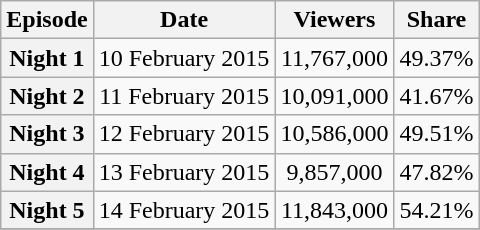<table class="wikitable plainrowheaders sortable" style="text-align:center">
<tr>
<th scope="col">Episode</th>
<th scope="col">Date</th>
<th scope="col">Viewers</th>
<th scope="col">Share</th>
</tr>
<tr>
<th scope="row">Night 1</th>
<td>10 February 2015</td>
<td>11,767,000</td>
<td>49.37%</td>
</tr>
<tr>
<th scope="row">Night 2</th>
<td>11 February 2015</td>
<td>10,091,000</td>
<td>41.67%</td>
</tr>
<tr>
<th scope="row">Night 3</th>
<td>12 February 2015</td>
<td>10,586,000</td>
<td>49.51%</td>
</tr>
<tr>
<th scope="row">Night 4</th>
<td>13 February 2015</td>
<td>9,857,000</td>
<td>47.82%</td>
</tr>
<tr>
<th scope="row">Night 5</th>
<td>14 February 2015</td>
<td>11,843,000</td>
<td>54.21%</td>
</tr>
<tr>
</tr>
</table>
